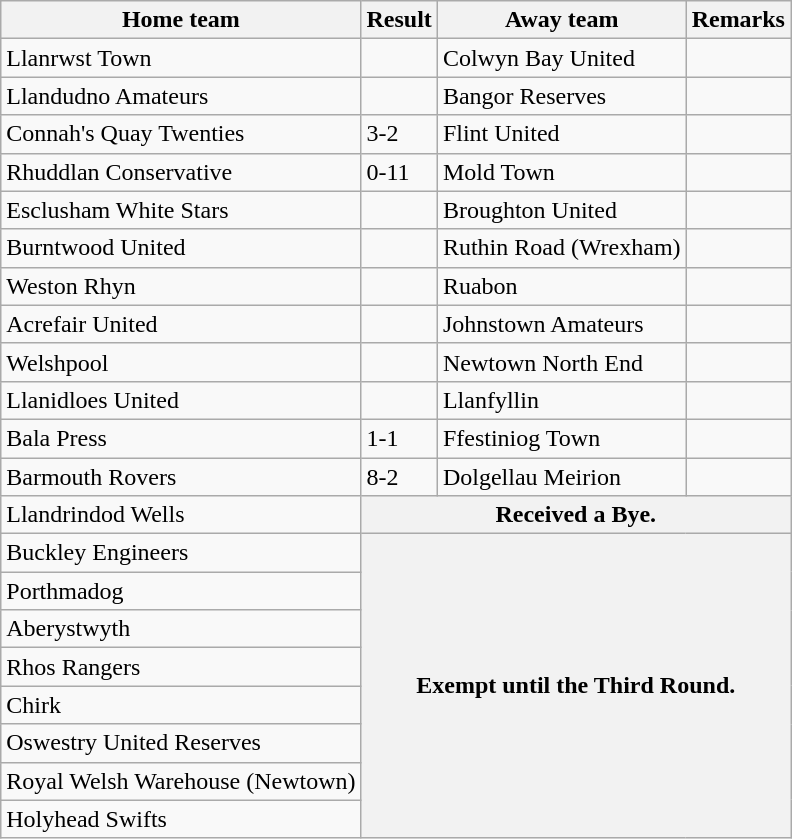<table class="wikitable">
<tr>
<th>Home team</th>
<th>Result</th>
<th>Away team</th>
<th>Remarks</th>
</tr>
<tr>
<td>Llanrwst Town</td>
<td></td>
<td>Colwyn Bay United</td>
<td></td>
</tr>
<tr>
<td>Llandudno Amateurs</td>
<td></td>
<td>Bangor Reserves</td>
<td></td>
</tr>
<tr>
<td>Connah's Quay Twenties</td>
<td>3-2</td>
<td>Flint United</td>
<td></td>
</tr>
<tr>
<td>Rhuddlan Conservative</td>
<td>0-11</td>
<td>Mold Town</td>
<td></td>
</tr>
<tr>
<td>Esclusham White Stars</td>
<td></td>
<td>Broughton United</td>
<td></td>
</tr>
<tr>
<td>Burntwood United</td>
<td></td>
<td>Ruthin Road (Wrexham)</td>
<td></td>
</tr>
<tr>
<td> Weston Rhyn</td>
<td></td>
<td>Ruabon</td>
<td></td>
</tr>
<tr>
<td>Acrefair United</td>
<td></td>
<td>Johnstown Amateurs</td>
<td></td>
</tr>
<tr>
<td>Welshpool</td>
<td></td>
<td>Newtown North End</td>
<td></td>
</tr>
<tr>
<td>Llanidloes United</td>
<td></td>
<td>Llanfyllin</td>
<td></td>
</tr>
<tr>
<td>Bala Press</td>
<td>1-1</td>
<td>Ffestiniog Town</td>
<td></td>
</tr>
<tr>
<td>Barmouth Rovers</td>
<td>8-2</td>
<td>Dolgellau Meirion</td>
<td></td>
</tr>
<tr>
<td>Llandrindod Wells</td>
<th colspan="3">Received a Bye.</th>
</tr>
<tr>
<td>Buckley Engineers</td>
<th colspan="3" rowspan="8">Exempt until the Third Round.</th>
</tr>
<tr>
<td>Porthmadog</td>
</tr>
<tr>
<td>Aberystwyth</td>
</tr>
<tr>
<td>Rhos Rangers</td>
</tr>
<tr>
<td>Chirk</td>
</tr>
<tr>
<td> Oswestry United Reserves</td>
</tr>
<tr>
<td>Royal Welsh Warehouse (Newtown)</td>
</tr>
<tr>
<td>Holyhead Swifts</td>
</tr>
</table>
